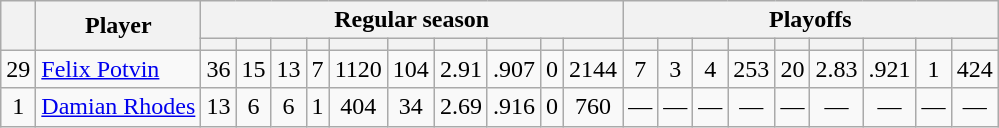<table class="wikitable plainrowheaders" style="text-align:center;">
<tr>
<th scope="col" rowspan="2"></th>
<th scope="col" rowspan="2">Player</th>
<th scope=colgroup colspan=10>Regular season</th>
<th scope=colgroup colspan=9>Playoffs</th>
</tr>
<tr>
<th scope="col"></th>
<th scope="col"></th>
<th scope="col"></th>
<th scope="col"></th>
<th scope="col"></th>
<th scope="col"></th>
<th scope="col"></th>
<th scope="col"></th>
<th scope="col"></th>
<th scope="col"></th>
<th scope="col"></th>
<th scope="col"></th>
<th scope="col"></th>
<th scope="col"></th>
<th scope="col"></th>
<th scope="col"></th>
<th scope="col"></th>
<th scope="col"></th>
<th scope="col"></th>
</tr>
<tr>
<td scope="row">29</td>
<td align="left"><a href='#'>Felix Potvin</a></td>
<td>36</td>
<td>15</td>
<td>13</td>
<td>7</td>
<td>1120</td>
<td>104</td>
<td>2.91</td>
<td>.907</td>
<td>0</td>
<td>2144</td>
<td>7</td>
<td>3</td>
<td>4</td>
<td>253</td>
<td>20</td>
<td>2.83</td>
<td>.921</td>
<td>1</td>
<td>424</td>
</tr>
<tr>
<td scope="row">1</td>
<td align="left"><a href='#'>Damian Rhodes</a></td>
<td>13</td>
<td>6</td>
<td>6</td>
<td>1</td>
<td>404</td>
<td>34</td>
<td>2.69</td>
<td>.916</td>
<td>0</td>
<td>760</td>
<td>—</td>
<td>—</td>
<td>—</td>
<td>—</td>
<td>—</td>
<td>—</td>
<td>—</td>
<td>—</td>
<td>—</td>
</tr>
</table>
